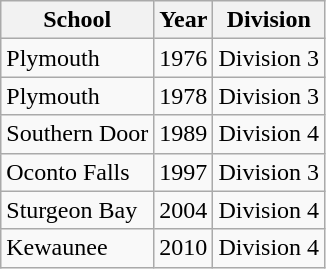<table class="wikitable">
<tr>
<th>School</th>
<th>Year</th>
<th>Division</th>
</tr>
<tr>
<td>Plymouth</td>
<td>1976</td>
<td>Division 3</td>
</tr>
<tr>
<td>Plymouth</td>
<td>1978</td>
<td>Division 3</td>
</tr>
<tr>
<td>Southern Door</td>
<td>1989</td>
<td>Division 4</td>
</tr>
<tr>
<td>Oconto Falls</td>
<td>1997</td>
<td>Division 3</td>
</tr>
<tr>
<td>Sturgeon Bay</td>
<td>2004</td>
<td>Division 4</td>
</tr>
<tr>
<td>Kewaunee</td>
<td>2010</td>
<td>Division 4</td>
</tr>
</table>
